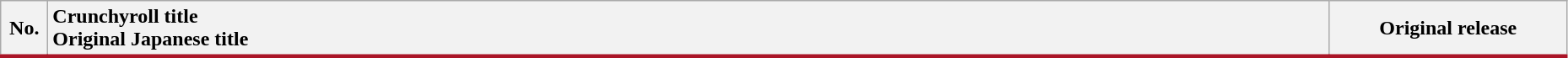<table class="wikitable" style="width: 98%">
<tr style="border-bottom: 3px solid #AA1527;">
<th width="30">No.</th>
<th style="text-align:left;">Crunchyroll title<br> Original Japanese title</th>
<th width="180">Original release<br>




</th>
</tr>
</table>
